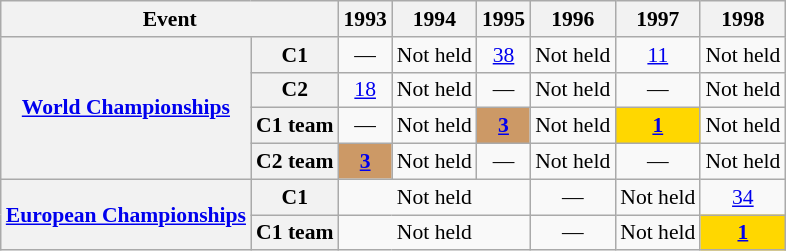<table class="wikitable plainrowheaders" style=font-size:90%>
<tr>
<th scope="col" colspan=2>Event</th>
<th scope="col">1993</th>
<th scope="col">1994</th>
<th scope="col">1995</th>
<th scope="col">1996</th>
<th scope="col">1997</th>
<th scope="col">1998</th>
</tr>
<tr style="text-align:center;">
<th scope="row" rowspan=4><a href='#'>World Championships</a></th>
<th scope="row">C1</th>
<td>—</td>
<td>Not held</td>
<td><a href='#'>38</a></td>
<td>Not held</td>
<td><a href='#'>11</a></td>
<td>Not held</td>
</tr>
<tr style="text-align:center;">
<th scope="row">C2</th>
<td><a href='#'>18</a></td>
<td>Not held</td>
<td>—</td>
<td>Not held</td>
<td>—</td>
<td>Not held</td>
</tr>
<tr style="text-align:center;">
<th scope="row">C1 team</th>
<td>—</td>
<td>Not held</td>
<td style="background:#cc9966;"><a href='#'><strong>3</strong></a></td>
<td>Not held</td>
<td style="background:gold;"><a href='#'><strong>1</strong></a></td>
<td>Not held</td>
</tr>
<tr style="text-align:center;">
<th scope="row">C2 team</th>
<td style="background:#cc9966;"><a href='#'><strong>3</strong></a></td>
<td>Not held</td>
<td>—</td>
<td>Not held</td>
<td>—</td>
<td>Not held</td>
</tr>
<tr style="text-align:center;">
<th scope="row" rowspan=2><a href='#'>European Championships</a></th>
<th scope="row">C1</th>
<td colspan=3>Not held</td>
<td>—</td>
<td>Not held</td>
<td><a href='#'>34</a></td>
</tr>
<tr style="text-align:center;">
<th scope="row">C1 team</th>
<td colspan=3>Not held</td>
<td>—</td>
<td>Not held</td>
<td style="background:gold;"><a href='#'><strong>1</strong></a></td>
</tr>
</table>
